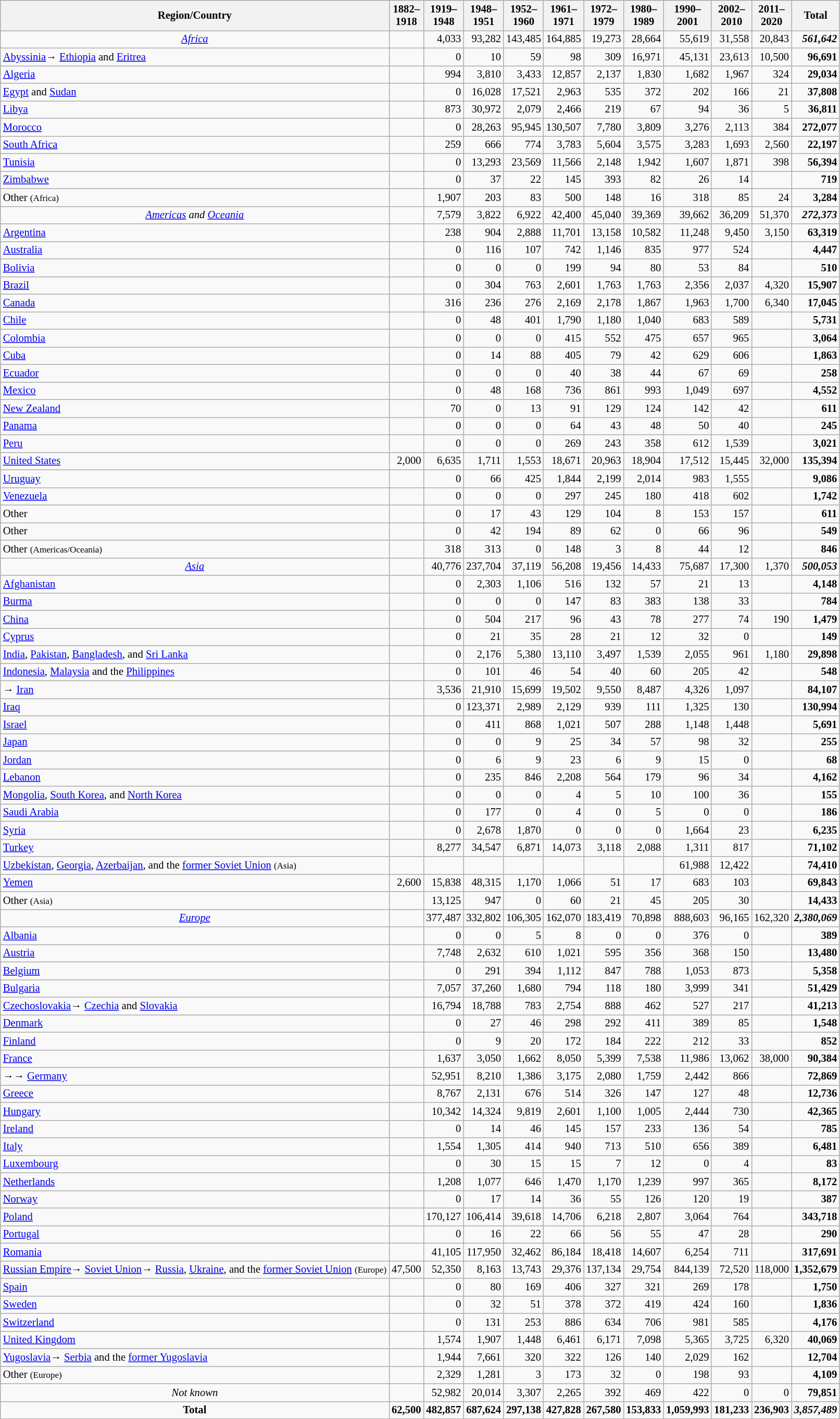<table class="wikitable sortable" style="text-align: right; font-size: 86%;">
<tr>
<th style="text-align:center;">Region/Country</th>
<th style="text-align:center;">1882–<br>1918</th>
<th style="text-align:center;">1919–<br>1948</th>
<th style="text-align:center;">1948–<br>1951</th>
<th style="text-align:center;">1952–<br>1960</th>
<th style="text-align:center;">1961–<br>1971</th>
<th style="text-align:center;">1972–<br>1979</th>
<th style="text-align:center;">1980–<br>1989</th>
<th style="text-align:center;">1990–<br>2001</th>
<th style="text-align:center;">2002–<br>2010</th>
<th style="text-align:center;">2011–<br>2020</th>
<th style="text-align:center;">Total</th>
</tr>
<tr>
<td style="text-align:center;"> <em><a href='#'>Africa</a></em></td>
<td></td>
<td>4,033</td>
<td>93,282</td>
<td>143,485</td>
<td>164,885</td>
<td>19,273</td>
<td>28,664</td>
<td>55,619</td>
<td>31,558</td>
<td>20,843</td>
<td><strong><em>561,642</em></strong></td>
</tr>
<tr>
<td style="text-align:left;"> <a href='#'>Abyssinia</a>→ <a href='#'>Ethiopia</a> and  <a href='#'>Eritrea</a></td>
<td></td>
<td>0</td>
<td>10</td>
<td>59</td>
<td>98</td>
<td>309</td>
<td>16,971</td>
<td>45,131</td>
<td>23,613</td>
<td>10,500</td>
<td><strong>96,691</strong></td>
</tr>
<tr>
<td style="text-align:left;"> <a href='#'>Algeria</a></td>
<td></td>
<td>994</td>
<td>3,810</td>
<td>3,433</td>
<td>12,857</td>
<td>2,137</td>
<td>1,830</td>
<td>1,682</td>
<td>1,967</td>
<td>324</td>
<td><strong>29,034</strong></td>
</tr>
<tr>
<td style="text-align:left;"> <a href='#'>Egypt</a> and  <a href='#'>Sudan</a></td>
<td></td>
<td>0</td>
<td>16,028</td>
<td>17,521</td>
<td>2,963</td>
<td>535</td>
<td>372</td>
<td>202</td>
<td>166</td>
<td>21</td>
<td><strong>37,808</strong></td>
</tr>
<tr>
<td style="text-align:left;"> <a href='#'>Libya</a></td>
<td></td>
<td>873</td>
<td>30,972</td>
<td>2,079</td>
<td>2,466</td>
<td>219</td>
<td>67</td>
<td>94</td>
<td>36</td>
<td>5</td>
<td><strong>36,811</strong></td>
</tr>
<tr>
<td style="text-align:left;"> <a href='#'>Morocco</a></td>
<td></td>
<td>0</td>
<td>28,263</td>
<td>95,945</td>
<td>130,507</td>
<td>7,780</td>
<td>3,809</td>
<td>3,276</td>
<td>2,113</td>
<td>384</td>
<td><strong>272,077</strong></td>
</tr>
<tr>
<td style="text-align:left;"> <a href='#'>South Africa</a></td>
<td></td>
<td>259</td>
<td>666</td>
<td>774</td>
<td>3,783</td>
<td>5,604</td>
<td>3,575</td>
<td>3,283</td>
<td>1,693</td>
<td>2,560</td>
<td><strong>22,197</strong></td>
</tr>
<tr>
<td style="text-align:left;"> <a href='#'>Tunisia</a></td>
<td></td>
<td>0</td>
<td>13,293</td>
<td>23,569</td>
<td>11,566</td>
<td>2,148</td>
<td>1,942</td>
<td>1,607</td>
<td>1,871</td>
<td>398</td>
<td><strong>56,394</strong></td>
</tr>
<tr>
<td style="text-align:left;"> <a href='#'>Zimbabwe</a></td>
<td></td>
<td>0</td>
<td>37</td>
<td>22</td>
<td>145</td>
<td>393</td>
<td>82</td>
<td>26</td>
<td>14</td>
<td></td>
<td><strong>719</strong></td>
</tr>
<tr>
<td style="text-align:left;">Other <small>(Africa)</small></td>
<td></td>
<td>1,907</td>
<td>203</td>
<td>83</td>
<td>500</td>
<td>148</td>
<td>16</td>
<td>318</td>
<td>85</td>
<td>24</td>
<td><strong>3,284</strong></td>
</tr>
<tr>
<td style="text-align:center;"> <em><a href='#'>Americas</a> and <a href='#'>Oceania</a></em></td>
<td></td>
<td>7,579</td>
<td>3,822</td>
<td>6,922</td>
<td>42,400</td>
<td>45,040</td>
<td>39,369</td>
<td>39,662</td>
<td>36,209</td>
<td>51,370</td>
<td><strong><em>272,373</em></strong></td>
</tr>
<tr>
<td style="text-align:left;"> <a href='#'>Argentina</a></td>
<td></td>
<td>238</td>
<td>904</td>
<td>2,888</td>
<td>11,701</td>
<td>13,158</td>
<td>10,582</td>
<td>11,248</td>
<td>9,450</td>
<td>3,150</td>
<td><strong>63,319</strong></td>
</tr>
<tr>
<td style="text-align:left;"> <a href='#'>Australia</a></td>
<td></td>
<td>0</td>
<td>116</td>
<td>107</td>
<td>742</td>
<td>1,146</td>
<td>835</td>
<td>977</td>
<td>524</td>
<td></td>
<td><strong>4,447</strong></td>
</tr>
<tr>
<td style="text-align:left;"> <a href='#'>Bolivia</a></td>
<td></td>
<td>0</td>
<td>0</td>
<td>0</td>
<td>199</td>
<td>94</td>
<td>80</td>
<td>53</td>
<td>84</td>
<td></td>
<td><strong>510</strong></td>
</tr>
<tr>
<td style="text-align:left;"> <a href='#'>Brazil</a></td>
<td></td>
<td>0</td>
<td>304</td>
<td>763</td>
<td>2,601</td>
<td>1,763</td>
<td>1,763</td>
<td>2,356</td>
<td>2,037</td>
<td>4,320</td>
<td><strong>15,907</strong></td>
</tr>
<tr>
<td style="text-align:left;"> <a href='#'>Canada</a></td>
<td></td>
<td>316</td>
<td>236</td>
<td>276</td>
<td>2,169</td>
<td>2,178</td>
<td>1,867</td>
<td>1,963</td>
<td>1,700</td>
<td>6,340</td>
<td><strong>17,045</strong></td>
</tr>
<tr>
<td style="text-align:left;"> <a href='#'>Chile</a></td>
<td></td>
<td>0</td>
<td>48</td>
<td>401</td>
<td>1,790</td>
<td>1,180</td>
<td>1,040</td>
<td>683</td>
<td>589</td>
<td></td>
<td><strong>5,731</strong></td>
</tr>
<tr>
<td style="text-align:left;"> <a href='#'>Colombia</a></td>
<td></td>
<td>0</td>
<td>0</td>
<td>0</td>
<td>415</td>
<td>552</td>
<td>475</td>
<td>657</td>
<td>965</td>
<td></td>
<td><strong>3,064</strong></td>
</tr>
<tr>
<td style="text-align:left;"> <a href='#'>Cuba</a></td>
<td></td>
<td>0</td>
<td>14</td>
<td>88</td>
<td>405</td>
<td>79</td>
<td>42</td>
<td>629</td>
<td>606</td>
<td></td>
<td><strong>1,863</strong></td>
</tr>
<tr>
<td style="text-align:left;"> <a href='#'>Ecuador</a></td>
<td></td>
<td>0</td>
<td>0</td>
<td>0</td>
<td>40</td>
<td>38</td>
<td>44</td>
<td>67</td>
<td>69</td>
<td></td>
<td><strong>258</strong></td>
</tr>
<tr>
<td style="text-align:left;"> <a href='#'>Mexico</a></td>
<td></td>
<td>0</td>
<td>48</td>
<td>168</td>
<td>736</td>
<td>861</td>
<td>993</td>
<td>1,049</td>
<td>697</td>
<td></td>
<td><strong>4,552</strong></td>
</tr>
<tr>
<td style="text-align:left;"> <a href='#'>New Zealand</a></td>
<td></td>
<td>70</td>
<td>0</td>
<td>13</td>
<td>91</td>
<td>129</td>
<td>124</td>
<td>142</td>
<td>42</td>
<td></td>
<td><strong>611</strong></td>
</tr>
<tr>
<td style="text-align:left;"> <a href='#'>Panama</a></td>
<td></td>
<td>0</td>
<td>0</td>
<td>0</td>
<td>64</td>
<td>43</td>
<td>48</td>
<td>50</td>
<td>40</td>
<td></td>
<td><strong>245</strong></td>
</tr>
<tr>
<td style="text-align:left;"> <a href='#'>Peru</a></td>
<td></td>
<td>0</td>
<td>0</td>
<td>0</td>
<td>269</td>
<td>243</td>
<td>358</td>
<td>612</td>
<td>1,539</td>
<td></td>
<td><strong>3,021</strong></td>
</tr>
<tr>
<td style="text-align:left;"> <a href='#'>United States</a></td>
<td>2,000</td>
<td>6,635</td>
<td>1,711</td>
<td>1,553</td>
<td>18,671</td>
<td>20,963</td>
<td>18,904</td>
<td>17,512</td>
<td>15,445</td>
<td>32,000</td>
<td><strong>135,394</strong></td>
</tr>
<tr>
<td style="text-align:left;"> <a href='#'>Uruguay</a></td>
<td></td>
<td>0</td>
<td>66</td>
<td>425</td>
<td>1,844</td>
<td>2,199</td>
<td>2,014</td>
<td>983</td>
<td>1,555</td>
<td></td>
<td><strong>9,086</strong></td>
</tr>
<tr>
<td style="text-align:left;"> <a href='#'>Venezuela</a></td>
<td></td>
<td>0</td>
<td>0</td>
<td>0</td>
<td>297</td>
<td>245</td>
<td>180</td>
<td>418</td>
<td>602</td>
<td></td>
<td><strong>1,742</strong></td>
</tr>
<tr>
<td style="text-align:left;">Other </td>
<td></td>
<td>0</td>
<td>17</td>
<td>43</td>
<td>129</td>
<td>104</td>
<td>8</td>
<td>153</td>
<td>157</td>
<td></td>
<td><strong>611</strong></td>
</tr>
<tr>
<td style="text-align:left;">Other </td>
<td></td>
<td>0</td>
<td>42</td>
<td>194</td>
<td>89</td>
<td>62</td>
<td>0</td>
<td>66</td>
<td>96</td>
<td></td>
<td><strong>549</strong></td>
</tr>
<tr>
<td style="text-align:left;">Other <small>(Americas/Oceania)</small></td>
<td></td>
<td>318</td>
<td>313</td>
<td>0</td>
<td>148</td>
<td>3</td>
<td>8</td>
<td>44</td>
<td>12</td>
<td></td>
<td><strong>846</strong></td>
</tr>
<tr>
<td style="text-align:center;"> <em><a href='#'>Asia</a></em></td>
<td></td>
<td>40,776</td>
<td>237,704</td>
<td>37,119</td>
<td>56,208</td>
<td>19,456</td>
<td>14,433</td>
<td>75,687</td>
<td>17,300</td>
<td>1,370</td>
<td><strong><em>500,053</em></strong></td>
</tr>
<tr>
<td style="text-align:left;"> <a href='#'>Afghanistan</a></td>
<td></td>
<td>0</td>
<td>2,303</td>
<td>1,106</td>
<td>516</td>
<td>132</td>
<td>57</td>
<td>21</td>
<td>13</td>
<td></td>
<td><strong>4,148</strong></td>
</tr>
<tr>
<td style="text-align:left;"> <a href='#'>Burma</a></td>
<td></td>
<td>0</td>
<td>0</td>
<td>0</td>
<td>147</td>
<td>83</td>
<td>383</td>
<td>138</td>
<td>33</td>
<td></td>
<td><strong>784</strong></td>
</tr>
<tr>
<td style="text-align:left;"> <a href='#'>China</a></td>
<td></td>
<td>0</td>
<td>504</td>
<td>217</td>
<td>96</td>
<td>43</td>
<td>78</td>
<td>277</td>
<td>74</td>
<td>190</td>
<td><strong>1,479</strong></td>
</tr>
<tr>
<td style="text-align:left;"> <a href='#'>Cyprus</a></td>
<td></td>
<td>0</td>
<td>21</td>
<td>35</td>
<td>28</td>
<td>21</td>
<td>12</td>
<td>32</td>
<td>0</td>
<td></td>
<td><strong>149</strong></td>
</tr>
<tr>
<td style="text-align:left;"> <a href='#'>India</a>,  <a href='#'>Pakistan</a>,  <a href='#'>Bangladesh</a>, and  <a href='#'>Sri Lanka</a></td>
<td></td>
<td>0</td>
<td>2,176</td>
<td>5,380</td>
<td>13,110</td>
<td>3,497</td>
<td>1,539</td>
<td>2,055</td>
<td>961</td>
<td>1,180</td>
<td><strong>29,898</strong></td>
</tr>
<tr>
<td style="text-align:left;"> <a href='#'>Indonesia</a>,  <a href='#'>Malaysia</a> and the  <a href='#'>Philippines</a></td>
<td></td>
<td>0</td>
<td>101</td>
<td>46</td>
<td>54</td>
<td>40</td>
<td>60</td>
<td>205</td>
<td>42</td>
<td></td>
<td><strong>548</strong></td>
</tr>
<tr>
<td style="text-align:left;">→ <a href='#'>Iran</a></td>
<td></td>
<td>3,536</td>
<td>21,910</td>
<td>15,699</td>
<td>19,502</td>
<td>9,550</td>
<td>8,487</td>
<td>4,326</td>
<td>1,097</td>
<td></td>
<td><strong>84,107</strong></td>
</tr>
<tr>
<td style="text-align:left;"> <a href='#'>Iraq</a></td>
<td></td>
<td>0</td>
<td>123,371</td>
<td>2,989</td>
<td>2,129</td>
<td>939</td>
<td>111</td>
<td>1,325</td>
<td>130</td>
<td></td>
<td><strong>130,994</strong></td>
</tr>
<tr>
<td style="text-align:left;"> <a href='#'>Israel</a></td>
<td></td>
<td>0</td>
<td>411</td>
<td>868</td>
<td>1,021</td>
<td>507</td>
<td>288</td>
<td>1,148</td>
<td>1,448</td>
<td></td>
<td><strong>5,691</strong></td>
</tr>
<tr>
<td style="text-align:left;"> <a href='#'>Japan</a></td>
<td></td>
<td>0</td>
<td>0</td>
<td>9</td>
<td>25</td>
<td>34</td>
<td>57</td>
<td>98</td>
<td>32</td>
<td></td>
<td><strong>255</strong></td>
</tr>
<tr>
<td style="text-align:left;"> <a href='#'>Jordan</a></td>
<td></td>
<td>0</td>
<td>6</td>
<td>9</td>
<td>23</td>
<td>6</td>
<td>9</td>
<td>15</td>
<td>0</td>
<td></td>
<td><strong>68</strong></td>
</tr>
<tr>
<td style="text-align:left;"> <a href='#'>Lebanon</a></td>
<td></td>
<td>0</td>
<td>235</td>
<td>846</td>
<td>2,208</td>
<td>564</td>
<td>179</td>
<td>96</td>
<td>34</td>
<td></td>
<td><strong>4,162</strong></td>
</tr>
<tr>
<td style="text-align:left;"> <a href='#'>Mongolia</a>,  <a href='#'>South Korea</a>, and  <a href='#'>North Korea</a></td>
<td></td>
<td>0</td>
<td>0</td>
<td>0</td>
<td>4</td>
<td>5</td>
<td>10</td>
<td>100</td>
<td>36</td>
<td></td>
<td><strong>155</strong></td>
</tr>
<tr>
<td style="text-align:left;"> <a href='#'>Saudi Arabia</a></td>
<td></td>
<td>0</td>
<td>177</td>
<td>0</td>
<td>4</td>
<td>0</td>
<td>5</td>
<td>0</td>
<td>0</td>
<td></td>
<td><strong>186</strong></td>
</tr>
<tr>
<td style="text-align:left;"> <a href='#'>Syria</a></td>
<td></td>
<td>0</td>
<td>2,678</td>
<td>1,870</td>
<td>0</td>
<td>0</td>
<td>0</td>
<td>1,664</td>
<td>23</td>
<td></td>
<td><strong>6,235</strong></td>
</tr>
<tr>
<td style="text-align:left;"> <a href='#'>Turkey</a></td>
<td></td>
<td>8,277</td>
<td>34,547</td>
<td>6,871</td>
<td>14,073</td>
<td>3,118</td>
<td>2,088</td>
<td>1,311</td>
<td>817</td>
<td></td>
<td><strong>71,102</strong></td>
</tr>
<tr>
<td style="text-align:left;"> <a href='#'>Uzbekistan</a>,  <a href='#'>Georgia</a>,  <a href='#'>Azerbaijan</a>, and the <a href='#'>former Soviet Union</a> <small>(Asia)</small></td>
<td></td>
<td></td>
<td></td>
<td></td>
<td></td>
<td></td>
<td></td>
<td>61,988</td>
<td>12,422</td>
<td></td>
<td><strong>74,410</strong></td>
</tr>
<tr>
<td style="text-align:left;"> <a href='#'>Yemen</a></td>
<td>2,600</td>
<td>15,838</td>
<td>48,315</td>
<td>1,170</td>
<td>1,066</td>
<td>51</td>
<td>17</td>
<td>683</td>
<td>103</td>
<td></td>
<td><strong>69,843</strong></td>
</tr>
<tr>
<td style="text-align:left;">Other <small>(Asia)</small></td>
<td></td>
<td>13,125</td>
<td>947</td>
<td>0</td>
<td>60</td>
<td>21</td>
<td>45</td>
<td>205</td>
<td>30</td>
<td></td>
<td><strong>14,433</strong></td>
</tr>
<tr>
<td style="text-align:center;"> <em><a href='#'>Europe</a></em></td>
<td></td>
<td>377,487</td>
<td>332,802</td>
<td>106,305</td>
<td>162,070</td>
<td>183,419</td>
<td>70,898</td>
<td>888,603</td>
<td>96,165</td>
<td>162,320</td>
<td><strong><em>2,380,069</em></strong></td>
</tr>
<tr>
<td style="text-align:left;"> <a href='#'>Albania</a></td>
<td></td>
<td>0</td>
<td>0</td>
<td>5</td>
<td>8</td>
<td>0</td>
<td>0</td>
<td>376</td>
<td>0</td>
<td></td>
<td><strong>389</strong></td>
</tr>
<tr>
<td style="text-align:left;"> <a href='#'>Austria</a></td>
<td></td>
<td>7,748</td>
<td>2,632</td>
<td>610</td>
<td>1,021</td>
<td>595</td>
<td>356</td>
<td>368</td>
<td>150</td>
<td></td>
<td><strong>13,480</strong></td>
</tr>
<tr>
<td style="text-align:left;"> <a href='#'>Belgium</a></td>
<td></td>
<td>0</td>
<td>291</td>
<td>394</td>
<td>1,112</td>
<td>847</td>
<td>788</td>
<td>1,053</td>
<td>873</td>
<td></td>
<td><strong>5,358</strong></td>
</tr>
<tr>
<td style="text-align:left;"> <a href='#'>Bulgaria</a></td>
<td></td>
<td>7,057</td>
<td>37,260</td>
<td>1,680</td>
<td>794</td>
<td>118</td>
<td>180</td>
<td>3,999</td>
<td>341</td>
<td></td>
<td><strong>51,429</strong></td>
</tr>
<tr>
<td style="text-align:left;"> <a href='#'>Czechoslovakia</a>→ <a href='#'>Czechia</a> and  <a href='#'>Slovakia</a></td>
<td></td>
<td>16,794</td>
<td>18,788</td>
<td>783</td>
<td>2,754</td>
<td>888</td>
<td>462</td>
<td>527</td>
<td>217</td>
<td></td>
<td><strong>41,213</strong></td>
</tr>
<tr>
<td style="text-align:left;"> <a href='#'>Denmark</a></td>
<td></td>
<td>0</td>
<td>27</td>
<td>46</td>
<td>298</td>
<td>292</td>
<td>411</td>
<td>389</td>
<td>85</td>
<td></td>
<td><strong>1,548</strong></td>
</tr>
<tr>
<td style="text-align:left;"> <a href='#'>Finland</a></td>
<td></td>
<td>0</td>
<td>9</td>
<td>20</td>
<td>172</td>
<td>184</td>
<td>222</td>
<td>212</td>
<td>33</td>
<td></td>
<td><strong>852</strong></td>
</tr>
<tr>
<td style="text-align:left;"> <a href='#'>France</a></td>
<td></td>
<td>1,637</td>
<td>3,050</td>
<td>1,662</td>
<td>8,050</td>
<td>5,399</td>
<td>7,538</td>
<td>11,986</td>
<td>13,062</td>
<td>38,000</td>
<td><strong>90,384</strong></td>
</tr>
<tr>
<td style="text-align:left;">→→ <a href='#'>Germany</a></td>
<td></td>
<td>52,951</td>
<td>8,210</td>
<td>1,386</td>
<td>3,175</td>
<td>2,080</td>
<td>1,759</td>
<td>2,442</td>
<td>866</td>
<td></td>
<td><strong>72,869</strong></td>
</tr>
<tr>
<td style="text-align:left;"> <a href='#'>Greece</a></td>
<td></td>
<td>8,767</td>
<td>2,131</td>
<td>676</td>
<td>514</td>
<td>326</td>
<td>147</td>
<td>127</td>
<td>48</td>
<td></td>
<td><strong>12,736</strong></td>
</tr>
<tr>
<td style="text-align:left;"> <a href='#'>Hungary</a></td>
<td></td>
<td>10,342</td>
<td>14,324</td>
<td>9,819</td>
<td>2,601</td>
<td>1,100</td>
<td>1,005</td>
<td>2,444</td>
<td>730</td>
<td></td>
<td><strong>42,365</strong></td>
</tr>
<tr>
<td style="text-align:left;"> <a href='#'>Ireland</a></td>
<td></td>
<td>0</td>
<td>14</td>
<td>46</td>
<td>145</td>
<td>157</td>
<td>233</td>
<td>136</td>
<td>54</td>
<td></td>
<td><strong>785</strong></td>
</tr>
<tr>
<td style="text-align:left;"> <a href='#'>Italy</a></td>
<td></td>
<td>1,554</td>
<td>1,305</td>
<td>414</td>
<td>940</td>
<td>713</td>
<td>510</td>
<td>656</td>
<td>389</td>
<td></td>
<td><strong>6,481</strong></td>
</tr>
<tr>
<td style="text-align:left;"> <a href='#'>Luxembourg</a></td>
<td></td>
<td>0</td>
<td>30</td>
<td>15</td>
<td>15</td>
<td>7</td>
<td>12</td>
<td>0</td>
<td>4</td>
<td></td>
<td><strong>83</strong></td>
</tr>
<tr>
<td style="text-align:left;"> <a href='#'>Netherlands</a></td>
<td></td>
<td>1,208</td>
<td>1,077</td>
<td>646</td>
<td>1,470</td>
<td>1,170</td>
<td>1,239</td>
<td>997</td>
<td>365</td>
<td></td>
<td><strong>8,172</strong></td>
</tr>
<tr>
<td style="text-align:left;"> <a href='#'>Norway</a></td>
<td></td>
<td>0</td>
<td>17</td>
<td>14</td>
<td>36</td>
<td>55</td>
<td>126</td>
<td>120</td>
<td>19</td>
<td></td>
<td><strong>387</strong></td>
</tr>
<tr>
<td style="text-align:left;"> <a href='#'>Poland</a></td>
<td></td>
<td>170,127</td>
<td>106,414</td>
<td>39,618</td>
<td>14,706</td>
<td>6,218</td>
<td>2,807</td>
<td>3,064</td>
<td>764</td>
<td></td>
<td><strong>343,718</strong></td>
</tr>
<tr>
<td style="text-align:left;"> <a href='#'>Portugal</a></td>
<td></td>
<td>0</td>
<td>16</td>
<td>22</td>
<td>66</td>
<td>56</td>
<td>55</td>
<td>47</td>
<td>28</td>
<td></td>
<td><strong>290</strong></td>
</tr>
<tr>
<td style="text-align:left;"> <a href='#'>Romania</a></td>
<td></td>
<td>41,105</td>
<td>117,950</td>
<td>32,462</td>
<td>86,184</td>
<td>18,418</td>
<td>14,607</td>
<td>6,254</td>
<td>711</td>
<td></td>
<td><strong>317,691</strong></td>
</tr>
<tr>
<td style="text-align:left;"> <a href='#'>Russian Empire</a>→ <a href='#'>Soviet Union</a>→ <a href='#'>Russia</a>,  <a href='#'>Ukraine</a>, and the <a href='#'>former Soviet Union</a> <small>(Europe)</small></td>
<td>47,500</td>
<td>52,350</td>
<td>8,163</td>
<td>13,743</td>
<td>29,376</td>
<td>137,134</td>
<td>29,754</td>
<td>844,139</td>
<td>72,520</td>
<td>118,000</td>
<td><strong>1,352,679</strong></td>
</tr>
<tr>
<td style="text-align:left;"> <a href='#'>Spain</a></td>
<td></td>
<td>0</td>
<td>80</td>
<td>169</td>
<td>406</td>
<td>327</td>
<td>321</td>
<td>269</td>
<td>178</td>
<td></td>
<td><strong>1,750</strong></td>
</tr>
<tr>
<td style="text-align:left;"> <a href='#'>Sweden</a></td>
<td></td>
<td>0</td>
<td>32</td>
<td>51</td>
<td>378</td>
<td>372</td>
<td>419</td>
<td>424</td>
<td>160</td>
<td></td>
<td><strong>1,836</strong></td>
</tr>
<tr>
<td style="text-align:left;"> <a href='#'>Switzerland</a></td>
<td></td>
<td>0</td>
<td>131</td>
<td>253</td>
<td>886</td>
<td>634</td>
<td>706</td>
<td>981</td>
<td>585</td>
<td></td>
<td><strong>4,176</strong></td>
</tr>
<tr>
<td style="text-align:left;"> <a href='#'>United Kingdom</a></td>
<td></td>
<td>1,574</td>
<td>1,907</td>
<td>1,448</td>
<td>6,461</td>
<td>6,171</td>
<td>7,098</td>
<td>5,365</td>
<td>3,725</td>
<td>6,320</td>
<td><strong>40,069</strong></td>
</tr>
<tr>
<td style="text-align:left;"> <a href='#'>Yugoslavia</a>→ <a href='#'>Serbia</a> and the <a href='#'>former Yugoslavia</a></td>
<td></td>
<td>1,944</td>
<td>7,661</td>
<td>320</td>
<td>322</td>
<td>126</td>
<td>140</td>
<td>2,029</td>
<td>162</td>
<td></td>
<td><strong>12,704</strong></td>
</tr>
<tr>
<td style="text-align:left;">Other <small>(Europe)</small></td>
<td></td>
<td>2,329</td>
<td>1,281</td>
<td>3</td>
<td>173</td>
<td>32</td>
<td>0</td>
<td>198</td>
<td>93</td>
<td></td>
<td><strong>4,109</strong></td>
</tr>
<tr>
<td style="text-align:center;"><em>Not known</em></td>
<td></td>
<td>52,982</td>
<td>20,014</td>
<td>3,307</td>
<td>2,265</td>
<td>392</td>
<td>469</td>
<td>422</td>
<td>0</td>
<td>0</td>
<td><strong>79,851</strong></td>
</tr>
<tr>
<td style="text-align:center;"><strong>Total</strong></td>
<td><strong>62,500</strong></td>
<td><strong>482,857</strong></td>
<td><strong>687,624</strong></td>
<td><strong>297,138</strong></td>
<td><strong>427,828</strong></td>
<td><strong>267,580</strong></td>
<td><strong>153,833</strong></td>
<td><strong>1,059,993</strong></td>
<td><strong>181,233</strong></td>
<td><strong>236,903</strong></td>
<td><strong><em>3,857,489</em></strong></td>
</tr>
</table>
